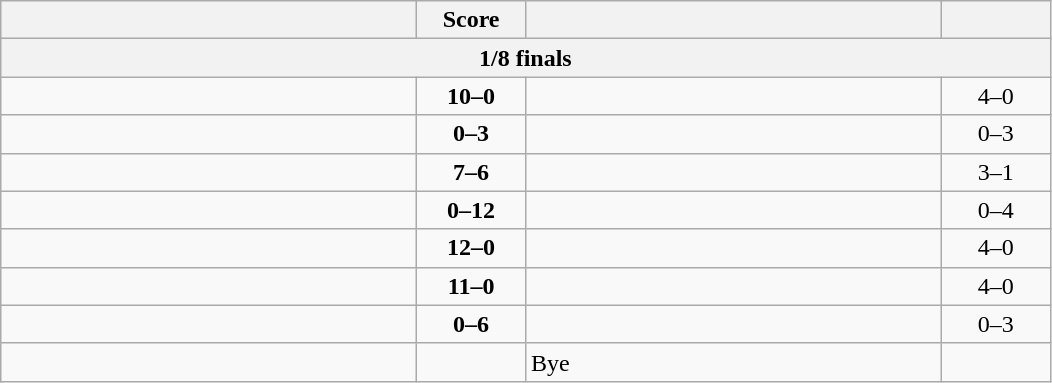<table class="wikitable" style="text-align: left;">
<tr>
<th align="right" width="270"></th>
<th width="65">Score</th>
<th align="left" width="270"></th>
<th width="65"></th>
</tr>
<tr>
<th colspan=4>1/8 finals</th>
</tr>
<tr>
<td><strong></strong></td>
<td align="center"><strong>10–0</strong></td>
<td></td>
<td align=center>4–0 <strong></strong></td>
</tr>
<tr>
<td></td>
<td align="center"><strong>0–3</strong></td>
<td><strong></strong></td>
<td align=center>0–3 <strong></strong></td>
</tr>
<tr>
<td><strong></strong></td>
<td align="center"><strong>7–6</strong></td>
<td></td>
<td align=center>3–1 <strong></strong></td>
</tr>
<tr>
<td></td>
<td align="center"><strong>0–12</strong></td>
<td><strong></strong></td>
<td align=center>0–4 <strong></strong></td>
</tr>
<tr>
<td><strong></strong></td>
<td align="center"><strong>12–0</strong></td>
<td></td>
<td align=center>4–0 <strong></strong></td>
</tr>
<tr>
<td><strong></strong></td>
<td align="center"><strong>11–0</strong></td>
<td></td>
<td align=center>4–0 <strong></strong></td>
</tr>
<tr>
<td></td>
<td align="center"><strong>0–6</strong></td>
<td><strong></strong></td>
<td align=center>0–3 <strong></strong></td>
</tr>
<tr>
<td><strong></strong></td>
<td></td>
<td>Bye</td>
<td></td>
</tr>
</table>
